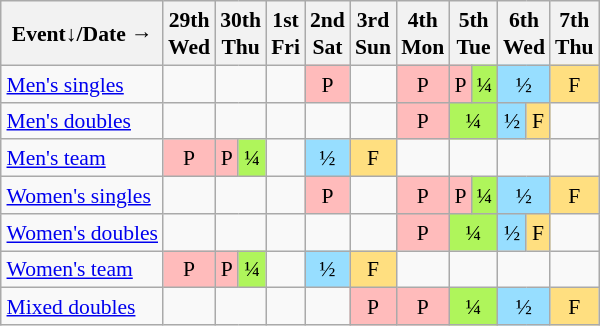<table class="wikitable" style="margin:0.5em auto; font-size:90%; line-height:1.25em; text-align:center;">
<tr>
<th>Event↓/Date →</th>
<th>29th<br>Wed</th>
<th colspan=2>30th<br>Thu</th>
<th>1st<br>Fri</th>
<th>2nd<br>Sat</th>
<th>3rd<br>Sun</th>
<th>4th<br>Mon</th>
<th colspan=2>5th<br>Tue</th>
<th colspan=2>6th<br>Wed</th>
<th>7th<br>Thu</th>
</tr>
<tr>
<td align="left"><a href='#'>Men's singles</a></td>
<td></td>
<td colspan=2></td>
<td></td>
<td bgcolor="#FFBBBB">P</td>
<td></td>
<td bgcolor="#FFBBBB">P</td>
<td bgcolor="#FFBBBB">P</td>
<td bgcolor="#AFF55B">¼</td>
<td colspan=2 bgcolor="#97DEFF">½</td>
<td bgcolor="#FFDF80">F</td>
</tr>
<tr>
<td align="left"><a href='#'>Men's doubles</a></td>
<td></td>
<td colspan=2></td>
<td></td>
<td></td>
<td></td>
<td bgcolor="#FFBBBB">P</td>
<td colspan=2 bgcolor="#AFF55B">¼</td>
<td bgcolor="#97DEFF">½</td>
<td bgcolor="#FFDF80">F</td>
<td></td>
</tr>
<tr>
<td align="left"><a href='#'>Men's team</a></td>
<td bgcolor="#FFBBBB">P</td>
<td bgcolor="#FFBBBB">P</td>
<td bgcolor="#AFF55B">¼</td>
<td></td>
<td bgcolor="#97DEFF">½</td>
<td bgcolor="#FFDF80">F</td>
<td></td>
<td colspan=2></td>
<td colspan=2></td>
<td></td>
</tr>
<tr>
<td align="left"><a href='#'>Women's singles</a></td>
<td></td>
<td colspan=2></td>
<td></td>
<td bgcolor="#FFBBBB">P</td>
<td></td>
<td bgcolor="#FFBBBB">P</td>
<td bgcolor="#FFBBBB">P</td>
<td bgcolor="#AFF55B">¼</td>
<td colspan=2 bgcolor="#97DEFF">½</td>
<td bgcolor="#FFDF80">F</td>
</tr>
<tr>
<td align="left"><a href='#'>Women's doubles</a></td>
<td></td>
<td colspan=2></td>
<td></td>
<td></td>
<td></td>
<td bgcolor="#FFBBBB">P</td>
<td colspan=2 bgcolor="#AFF55B">¼</td>
<td bgcolor="#97DEFF">½</td>
<td bgcolor="#FFDF80">F</td>
<td></td>
</tr>
<tr>
<td align="left"><a href='#'>Women's team</a></td>
<td bgcolor="#FFBBBB">P</td>
<td bgcolor="#FFBBBB">P</td>
<td bgcolor="#AFF55B">¼</td>
<td></td>
<td bgcolor="#97DEFF">½</td>
<td bgcolor="#FFDF80">F</td>
<td></td>
<td colspan=2></td>
<td colspan=2></td>
<td></td>
</tr>
<tr>
<td align="left"><a href='#'>Mixed doubles</a></td>
<td></td>
<td colspan=2></td>
<td></td>
<td></td>
<td bgcolor="#FFBBBB">P</td>
<td bgcolor="#FFBBBB">P</td>
<td colspan=2 bgcolor="#AFF55B">¼</td>
<td colspan=2 bgcolor="#97DEFF">½</td>
<td bgcolor="#FFDF80">F</td>
</tr>
</table>
